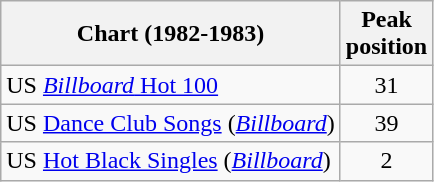<table class="wikitable sortable">
<tr>
<th>Chart (1982-1983)</th>
<th>Peak<br>position</th>
</tr>
<tr>
<td>US <a href='#'><em>Billboard</em> Hot 100</a></td>
<td align="center">31</td>
</tr>
<tr>
<td>US <a href='#'>Dance Club Songs</a> (<em><a href='#'>Billboard</a></em>)</td>
<td align="center">39</td>
</tr>
<tr>
<td>US <a href='#'>Hot Black Singles</a> (<em><a href='#'>Billboard</a></em>)</td>
<td align="center">2</td>
</tr>
</table>
